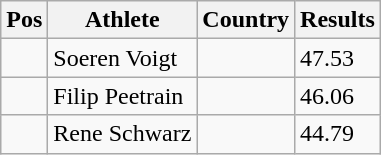<table class="wikitable wikble">
<tr>
<th>Pos</th>
<th>Athlete</th>
<th>Country</th>
<th>Results</th>
</tr>
<tr>
<td align="center"></td>
<td>Soeren Voigt</td>
<td></td>
<td>47.53</td>
</tr>
<tr>
<td align="center"></td>
<td>Filip Peetrain</td>
<td></td>
<td>46.06</td>
</tr>
<tr>
<td align="center"></td>
<td>Rene Schwarz</td>
<td></td>
<td>44.79</td>
</tr>
</table>
